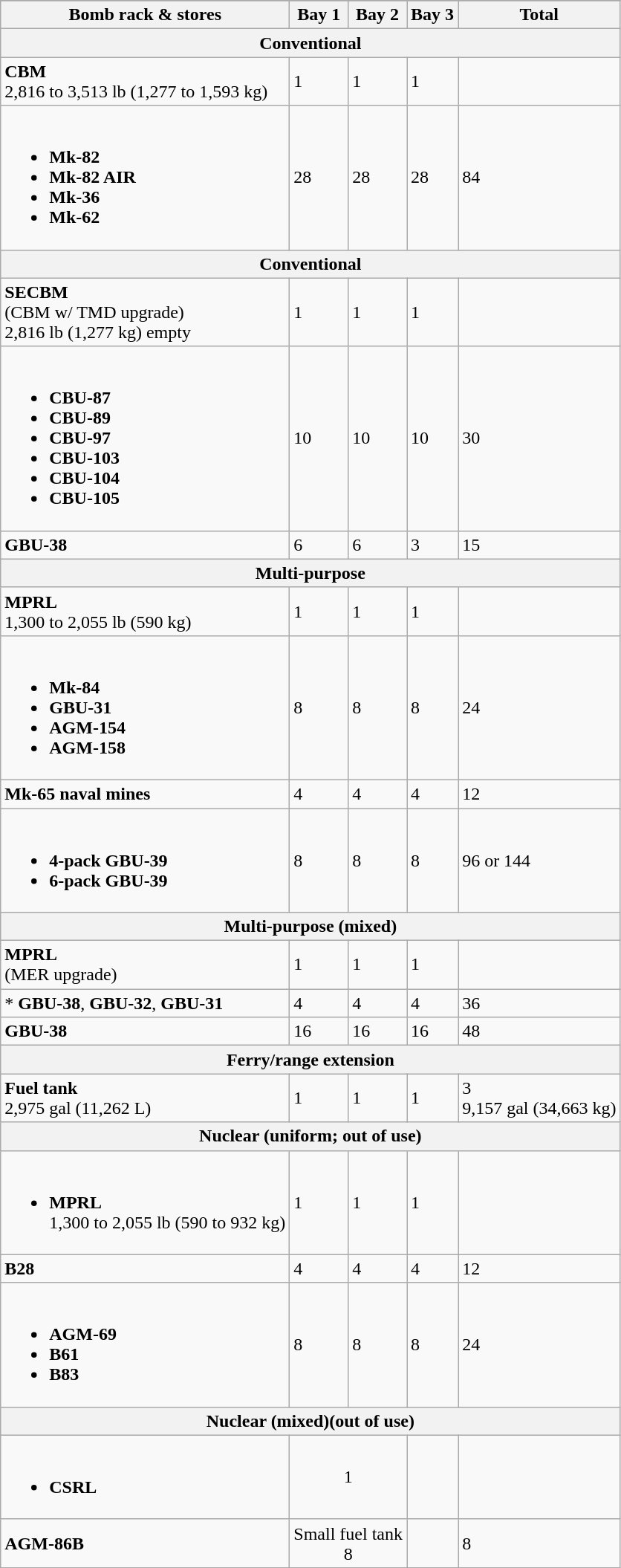<table class="wikitable">
<tr>
</tr>
<tr>
<th>Bomb rack & stores</th>
<th>Bay 1</th>
<th>Bay 2</th>
<th>Bay 3</th>
<th>Total</th>
</tr>
<tr>
<th colspan=5>Conventional</th>
</tr>
<tr>
<td><strong>CBM</strong><br>2,816 to 3,513 lb (1,277 to 1,593 kg)</td>
<td>1</td>
<td>1</td>
<td>1</td>
<td></td>
</tr>
<tr>
<td><br><ul><li><strong>Mk-82</strong></li><li><strong>Mk-82 AIR</strong></li><li><strong>Mk-36</strong></li><li><strong>Mk-62</strong></li></ul></td>
<td>28</td>
<td>28</td>
<td>28</td>
<td>84</td>
</tr>
<tr>
<th colspan=5>Conventional</th>
</tr>
<tr>
<td><strong>SECBM</strong><br>(CBM w/ TMD upgrade)<br>2,816 lb (1,277 kg) empty</td>
<td>1</td>
<td>1</td>
<td>1</td>
</tr>
<tr>
<td><br><ul><li><strong>CBU-87</strong></li><li><strong>CBU-89</strong></li><li><strong>CBU-97</strong></li><li><strong>CBU-103</strong></li><li><strong>CBU-104</strong></li><li><strong>CBU-105</strong></li></ul></td>
<td>10</td>
<td>10</td>
<td>10</td>
<td>30</td>
</tr>
<tr>
<td><strong>GBU-38</strong></td>
<td>6</td>
<td>6</td>
<td>3</td>
<td>15</td>
</tr>
<tr>
<th colspan=5>Multi-purpose</th>
</tr>
<tr>
<td><strong>MPRL</strong><br>1,300 to 2,055 lb (590 kg)</td>
<td>1</td>
<td>1</td>
<td>1</td>
<td></td>
</tr>
<tr>
<td><br><ul><li><strong>Mk-84</strong></li><li><strong>GBU-31</strong></li><li><strong>AGM-154</strong></li><li><strong>AGM-158</strong></li></ul></td>
<td>8</td>
<td>8</td>
<td>8</td>
<td>24</td>
</tr>
<tr>
<td><strong>Mk-65 naval mines</strong></td>
<td>4</td>
<td>4</td>
<td>4</td>
<td>12</td>
</tr>
<tr>
<td><br><ul><li><strong>4-pack GBU-39</strong></li><li><strong>6-pack GBU-39</strong></li></ul></td>
<td>8</td>
<td>8</td>
<td>8</td>
<td>96 or 144</td>
</tr>
<tr>
<th colspan=5>Multi-purpose (mixed)</th>
</tr>
<tr>
<td><strong>MPRL</strong><br>(MER upgrade)</td>
<td>1</td>
<td>1</td>
<td>1</td>
<td></td>
</tr>
<tr>
<td>* <strong>GBU-38</strong>, <strong>GBU-32</strong>, <strong>GBU-31</strong></td>
<td>4</td>
<td>4</td>
<td>4</td>
<td>36</td>
</tr>
<tr>
<td><strong>GBU-38</strong></td>
<td>16</td>
<td>16</td>
<td>16</td>
<td>48</td>
</tr>
<tr>
<th colspan=5>Ferry/range extension</th>
</tr>
<tr>
<td><strong>Fuel tank</strong><br>2,975 gal (11,262 L)</td>
<td>1</td>
<td>1</td>
<td>1</td>
<td>3<br>9,157 gal (34,663 kg)</td>
</tr>
<tr>
<th colspan=5>Nuclear (uniform; out of use)</th>
</tr>
<tr>
<td><br><ul><li><strong>MPRL</strong><br>1,300 to 2,055 lb (590 to 932 kg)</li></ul></td>
<td>1</td>
<td>1</td>
<td>1</td>
</tr>
<tr>
<td><strong>B28</strong></td>
<td>4</td>
<td>4</td>
<td>4</td>
<td>12</td>
</tr>
<tr>
<td><br><ul><li><strong>AGM-69</strong></li><li><strong>B61</strong></li><li><strong>B83</strong></li></ul></td>
<td>8</td>
<td>8</td>
<td>8</td>
<td>24</td>
</tr>
<tr>
<th colspan=5>Nuclear (mixed)(out of use)</th>
</tr>
<tr>
<td><br><ul><li><strong>CSRL</strong></li></ul></td>
<td style="text-align:center;" colspan="2">1</td>
<td></td>
<td></td>
</tr>
<tr>
<td><strong>AGM-86B</strong></td>
<td style="text-align:center;" colspan="2">Small fuel tank<br>8</td>
<td></td>
<td>8</td>
</tr>
</table>
